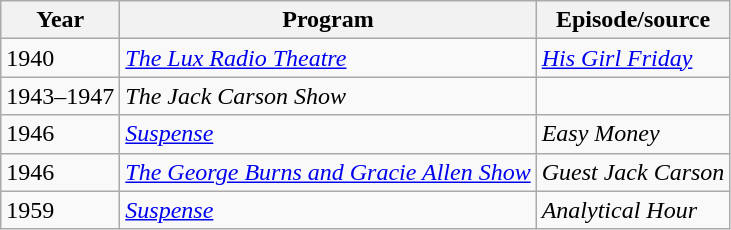<table class="wikitable">
<tr>
<th>Year</th>
<th>Program</th>
<th>Episode/source</th>
</tr>
<tr>
<td>1940</td>
<td><em><a href='#'>The Lux Radio Theatre</a></em></td>
<td><em><a href='#'>His Girl Friday</a></em></td>
</tr>
<tr>
<td>1943–1947</td>
<td><em>The Jack Carson Show</em></td>
<td></td>
</tr>
<tr>
<td>1946</td>
<td><em><a href='#'>Suspense</a></em></td>
<td><em>Easy Money</em></td>
</tr>
<tr>
<td>1946</td>
<td><em><a href='#'>The George Burns and Gracie Allen Show</a></em></td>
<td><em>Guest Jack Carson</em></td>
</tr>
<tr>
<td>1959</td>
<td><em><a href='#'>Suspense</a></em></td>
<td><em>Analytical Hour</em></td>
</tr>
</table>
